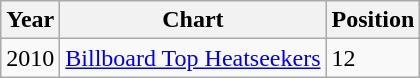<table class="wikitable">
<tr>
<th align="left">Year</th>
<th align="left">Chart</th>
<th align="left">Position</th>
</tr>
<tr>
<td>2010</td>
<td><a href='#'>Billboard Top Heatseekers</a></td>
<td>12</td>
</tr>
</table>
